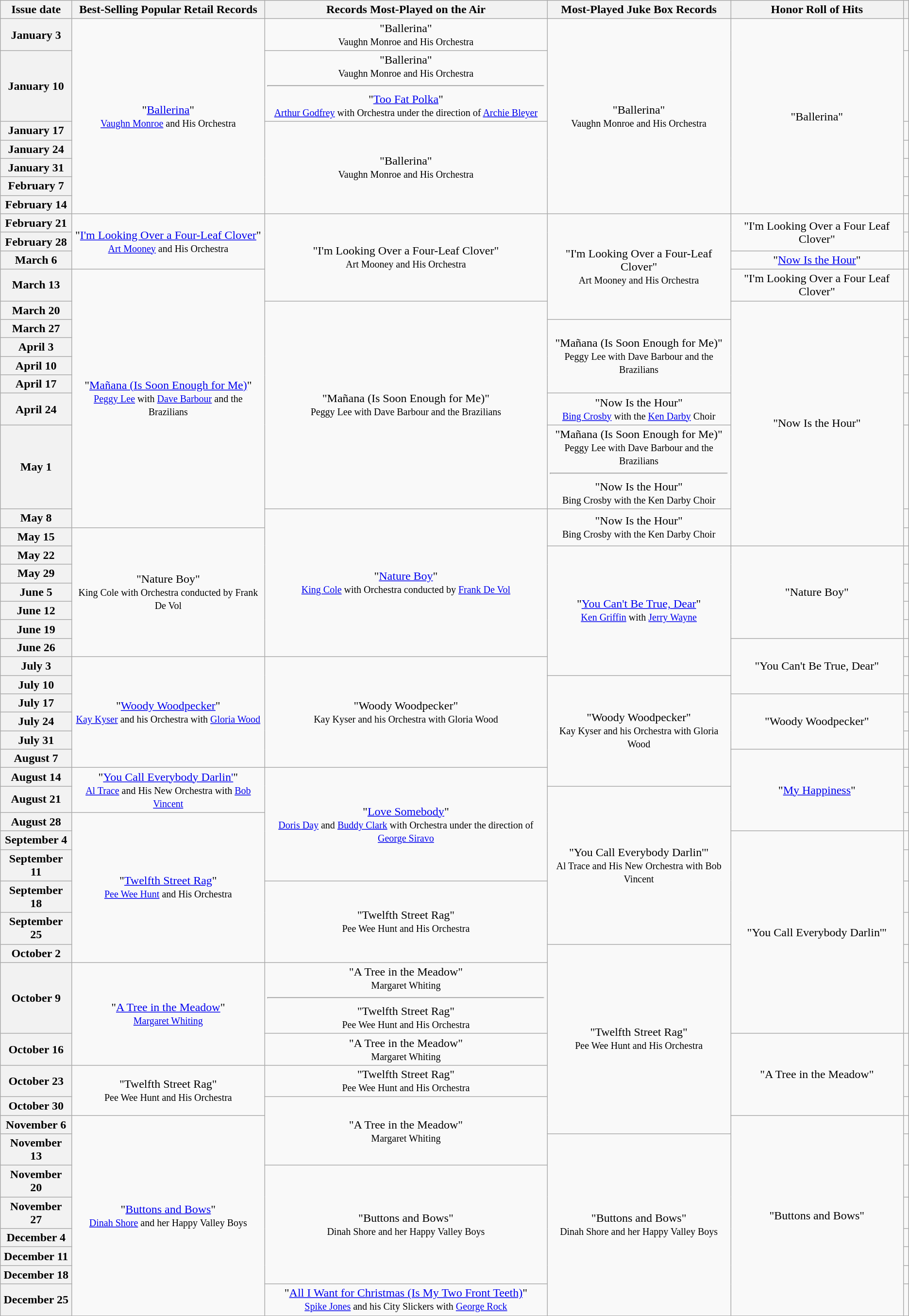<table class="wikitable plainrowheaders">
<tr>
<th>Issue date</th>
<th>Best-Selling Popular Retail Records</th>
<th>Records Most-Played on the Air</th>
<th>Most-Played Juke Box Records</th>
<th>Honor Roll of Hits</th>
<th></th>
</tr>
<tr>
<th scope="row">January 3</th>
<td rowspan="7" style="text-align: center;">"<a href='#'>Ballerina</a>"<br><small><a href='#'>Vaughn Monroe</a> and His Orchestra</small></td>
<td style="text-align: center;">"Ballerina"<br><small>Vaughn Monroe and His Orchestra</small></td>
<td rowspan="7" style="text-align: center;">"Ballerina"<br><small>Vaughn Monroe and His Orchestra</small></td>
<td rowspan="7" style="text-align: center;">"Ballerina"</td>
<td style="text-align: center;"></td>
</tr>
<tr>
<th scope="row">January 10</th>
<td style="text-align: center;">"Ballerina"<br><small>Vaughn Monroe and His Orchestra</small><hr>"<a href='#'>Too Fat Polka</a>"<br><small><a href='#'>Arthur Godfrey</a> with Orchestra under the direction of <a href='#'>Archie Bleyer</a></small></td>
<td style="text-align: center;"></td>
</tr>
<tr>
<th scope="row">January 17</th>
<td rowspan="5" style="text-align: center;">"Ballerina"<br><small>Vaughn Monroe and His Orchestra</small></td>
<td style="text-align: center;"></td>
</tr>
<tr>
<th scope="row">January 24</th>
<td style="text-align: center;"></td>
</tr>
<tr>
<th scope="row">January 31</th>
<td style="text-align: center;"></td>
</tr>
<tr>
<th scope="row">February 7</th>
<td style="text-align: center;"></td>
</tr>
<tr>
<th scope="row">February 14</th>
<td style="text-align: center;"></td>
</tr>
<tr>
<th scope="row">February 21</th>
<td rowspan="3" style="text-align: center;">"<a href='#'>I'm Looking Over a Four-Leaf Clover</a>"<br><small><a href='#'>Art Mooney</a> and His Orchestra</small></td>
<td rowspan="4" style="text-align: center;">"I'm Looking Over a Four-Leaf Clover"<br><small>Art Mooney and His Orchestra</small></td>
<td rowspan="5" style="text-align: center;">"I'm Looking Over a Four-Leaf Clover"<br><small>Art Mooney and His Orchestra</small></td>
<td rowspan="2" style="text-align: center;">"I'm Looking Over a Four Leaf Clover"</td>
<td style="text-align: center;"></td>
</tr>
<tr>
<th scope="row">February 28</th>
<td style="text-align: center;"></td>
</tr>
<tr>
<th scope="row">March 6</th>
<td style="text-align: center;">"<a href='#'>Now Is the Hour</a>"</td>
<td style="text-align: center;"></td>
</tr>
<tr>
<th scope="row">March 13</th>
<td rowspan="9" style="text-align: center;">"<a href='#'>Mañana (Is Soon Enough for Me)</a>"<br><small><a href='#'>Peggy Lee</a> with <a href='#'>Dave Barbour</a> and the Brazilians</small></td>
<td style="text-align: center;">"I'm Looking Over a Four Leaf Clover"</td>
<td style="text-align: center;"></td>
</tr>
<tr>
<th scope="row">March 20</th>
<td rowspan="7" style="text-align: center;">"Mañana (Is Soon Enough for Me)"<br><small>Peggy Lee with Dave Barbour and the Brazilians</small></td>
<td rowspan="9" style="text-align: center;">"Now Is the Hour"</td>
<td style="text-align: center;"></td>
</tr>
<tr>
<th scope="row">March 27</th>
<td rowspan="4" style="text-align: center;">"Mañana (Is Soon Enough for Me)"<br><small>Peggy Lee with Dave Barbour and the Brazilians</small></td>
<td style="text-align: center;"></td>
</tr>
<tr>
<th scope="row">April 3</th>
<td style="text-align: center;"></td>
</tr>
<tr>
<th scope="row">April 10</th>
<td style="text-align: center;"></td>
</tr>
<tr>
<th scope="row">April 17</th>
<td style="text-align: center;"></td>
</tr>
<tr>
<th scope="row">April 24</th>
<td style="text-align: center;">"Now Is the Hour"<br><small><a href='#'>Bing Crosby</a> with the <a href='#'>Ken Darby</a> Choir</small></td>
<td style="text-align: center;"></td>
</tr>
<tr>
<th scope="row">May 1</th>
<td style="text-align: center;">"Mañana (Is Soon Enough for Me)"<br><small>Peggy Lee with Dave Barbour and the Brazilians</small><hr>"Now Is the Hour"<br><small>Bing Crosby with the Ken Darby Choir</small></td>
<td style="text-align: center;"></td>
</tr>
<tr>
<th scope="row">May 8</th>
<td rowspan="8" style="text-align: center;">"<a href='#'>Nature Boy</a>"<br><small><a href='#'>King Cole</a> with Orchestra conducted by <a href='#'>Frank De Vol</a></small></td>
<td rowspan="2" style="text-align: center;">"Now Is the Hour"<br><small>Bing Crosby with the Ken Darby Choir</small></td>
<td style="text-align: center;"></td>
</tr>
<tr>
<th scope="row">May 15</th>
<td rowspan="7" style="text-align: center;">"Nature Boy"<br><small>King Cole with Orchestra conducted by Frank De Vol</small></td>
<td style="text-align: center;"></td>
</tr>
<tr>
<th scope="row">May 22</th>
<td rowspan="7" style="text-align: center;">"<a href='#'>You Can't Be True, Dear</a>"<br><small><a href='#'>Ken Griffin</a> with <a href='#'>Jerry Wayne</a></small></td>
<td rowspan="5" style="text-align: center;">"Nature Boy"</td>
<td style="text-align: center;"></td>
</tr>
<tr>
<th scope="row">May 29</th>
<td style="text-align: center;"></td>
</tr>
<tr>
<th scope="row">June 5</th>
<td style="text-align: center;"></td>
</tr>
<tr>
<th scope="row">June 12</th>
<td style="text-align: center;"></td>
</tr>
<tr>
<th scope="row">June 19</th>
<td style="text-align: center;"></td>
</tr>
<tr>
<th scope="row">June 26</th>
<td rowspan="3" style="text-align: center;">"You Can't Be True, Dear"</td>
<td style="text-align: center;"></td>
</tr>
<tr>
<th scope="row">July 3</th>
<td rowspan="6" style="text-align: center;">"<a href='#'>Woody Woodpecker</a>"<br><small><a href='#'>Kay Kyser</a> and his Orchestra with <a href='#'>Gloria Wood</a></small></td>
<td rowspan="6" style="text-align: center;">"Woody Woodpecker"<br><small>Kay Kyser and his Orchestra with Gloria Wood</small></td>
<td style="text-align: center;"></td>
</tr>
<tr>
<th scope="row">July 10</th>
<td rowspan="6" style="text-align: center;">"Woody Woodpecker"<br><small>Kay Kyser and his Orchestra with Gloria Wood</small></td>
<td style="text-align: center;"></td>
</tr>
<tr>
<th scope="row">July 17</th>
<td rowspan="3" style="text-align: center;">"Woody Woodpecker"</td>
<td style="text-align: center;"></td>
</tr>
<tr>
<th scope="row">July 24</th>
<td style="text-align: center;"></td>
</tr>
<tr>
<th scope="row">July 31</th>
<td style="text-align: center;"></td>
</tr>
<tr>
<th scope="row">August 7</th>
<td rowspan="4" style="text-align: center;">"<a href='#'>My Happiness</a>"</td>
<td style="text-align: center;"></td>
</tr>
<tr>
<th scope="row">August 14</th>
<td rowspan="2" style="text-align: center;">"<a href='#'>You Call Everybody Darlin'</a>"<br><small><a href='#'>Al Trace</a> and His New Orchestra with <a href='#'>Bob Vincent</a></small></td>
<td rowspan="5" style="text-align: center;">"<a href='#'>Love Somebody</a>"<br><small><a href='#'>Doris Day</a> and <a href='#'>Buddy Clark</a> with Orchestra under the direction of <a href='#'>George Siravo</a></small></td>
<td style="text-align: center;"></td>
</tr>
<tr>
<th scope="row">August 21</th>
<td rowspan="6" style="text-align: center;">"You Call Everybody Darlin'"<br><small>Al Trace and His New Orchestra with Bob Vincent</small></td>
<td style="text-align: center;"></td>
</tr>
<tr>
<th scope="row">August 28</th>
<td rowspan="6" style="text-align: center;">"<a href='#'>Twelfth Street Rag</a>"<br><small><a href='#'>Pee Wee Hunt</a> and His Orchestra</small></td>
<td style="text-align: center;"></td>
</tr>
<tr>
<th scope="row">September 4</th>
<td rowspan="6" style="text-align: center;">"You Call Everybody Darlin'"</td>
<td style="text-align: center;"></td>
</tr>
<tr>
<th scope="row">September 11</th>
<td style="text-align: center;"></td>
</tr>
<tr>
<th scope="row">September 18</th>
<td rowspan="3" style="text-align: center;">"Twelfth Street Rag"<br><small>Pee Wee Hunt and His Orchestra</small></td>
<td style="text-align: center;"></td>
</tr>
<tr>
<th scope="row">September 25</th>
<td style="text-align: center;"></td>
</tr>
<tr>
<th scope="row">October 2</th>
<td rowspan="6" style="text-align: center;">"Twelfth Street Rag"<br><small>Pee Wee Hunt and His Orchestra</small></td>
<td style="text-align: center;"></td>
</tr>
<tr>
<th scope="row">October 9</th>
<td rowspan="2" style="text-align: center;">"<a href='#'>A Tree in the Meadow</a>"<br><small><a href='#'>Margaret Whiting</a></small></td>
<td style="text-align: center;">"A Tree in the Meadow"<br><small>Margaret Whiting</small><hr>"Twelfth Street Rag"<br><small>Pee Wee Hunt and His Orchestra</small></td>
<td style="text-align: center;"></td>
</tr>
<tr>
<th scope="row">October 16</th>
<td style="text-align: center;">"A Tree in the Meadow"<br><small>Margaret Whiting</small></td>
<td rowspan="3" style="text-align: center;">"A Tree in the Meadow"</td>
<td style="text-align: center;"></td>
</tr>
<tr>
<th scope="row">October 23</th>
<td rowspan="2" style="text-align: center;">"Twelfth Street Rag"<br><small>Pee Wee Hunt and His Orchestra</small></td>
<td style="text-align: center;">"Twelfth Street Rag"<br><small>Pee Wee Hunt and His Orchestra</small></td>
<td style="text-align: center;"></td>
</tr>
<tr>
<th scope="row">October 30</th>
<td rowspan="3" style="text-align: center;">"A Tree in the Meadow"<br><small>Margaret Whiting</small></td>
<td style="text-align: center;"></td>
</tr>
<tr>
<th scope="row">November 6</th>
<td rowspan="8" style="text-align: center;">"<a href='#'>Buttons and Bows</a>"<br><small><a href='#'>Dinah Shore</a> and her Happy Valley Boys</small></td>
<td rowspan="8" style="text-align: center;">"Buttons and Bows"</td>
<td style="text-align: center;"></td>
</tr>
<tr>
<th scope="row">November 13</th>
<td rowspan="7" style="text-align: center;">"Buttons and Bows"<br><small>Dinah Shore and her Happy Valley Boys</small></td>
<td style="text-align: center;"></td>
</tr>
<tr>
<th scope="row">November 20</th>
<td rowspan="5" style="text-align: center;">"Buttons and Bows"<br><small>Dinah Shore and her Happy Valley Boys</small></td>
<td style="text-align: center;"></td>
</tr>
<tr>
<th scope="row">November 27</th>
<td style="text-align: center;"></td>
</tr>
<tr>
<th scope="row">December 4</th>
<td style="text-align: center;"></td>
</tr>
<tr>
<th scope="row">December 11</th>
<td style="text-align: center;"></td>
</tr>
<tr>
<th scope="row">December 18</th>
<td style="text-align: center;"></td>
</tr>
<tr>
<th scope="row">December 25</th>
<td style="text-align: center;">"<a href='#'>All I Want for Christmas (Is My Two Front Teeth)</a>"<br><small><a href='#'>Spike Jones</a> and his City Slickers with <a href='#'>George Rock</a></small></td>
<td style="text-align: center;"></td>
</tr>
</table>
